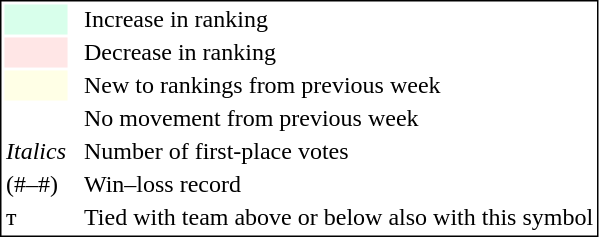<table style="border:1px solid black;">
<tr>
<td style="background:#D8FFEB; width:20px;"></td>
<td> </td>
<td>Increase in ranking</td>
</tr>
<tr>
<td style="background:#FFE6E6; width:20px;"></td>
<td> </td>
<td>Decrease in ranking</td>
</tr>
<tr>
<td style="background:#FFFFE6; width:20px;"></td>
<td> </td>
<td>New to rankings from previous week</td>
</tr>
<tr>
<td style="background:#FFF; width:20px;"></td>
<td> </td>
<td>No movement from previous week</td>
</tr>
<tr>
<td><em>Italics</em></td>
<td> </td>
<td>Number of first-place votes</td>
</tr>
<tr>
<td>(#–#)</td>
<td> </td>
<td>Win–loss record</td>
</tr>
<tr>
<td>т</td>
<td></td>
<td>Tied with team above or below also with this symbol</td>
</tr>
</table>
